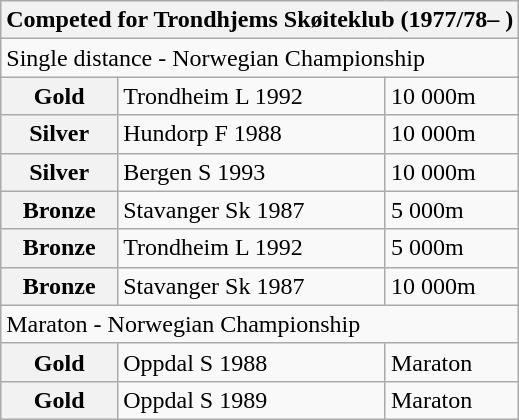<table class="wikitable">
<tr>
<th colspan="3">Competed for Trondhjems Skøiteklub (1977/78– )</th>
</tr>
<tr>
<td colspan="3">Single distance - Norwegian Championship</td>
</tr>
<tr>
<th>Gold</th>
<td>Trondheim L 1992</td>
<td>10 000m</td>
</tr>
<tr>
<th>Silver</th>
<td>Hundorp F 1988</td>
<td>10 000m</td>
</tr>
<tr>
<th>Silver</th>
<td>Bergen S 1993</td>
<td>10 000m</td>
</tr>
<tr>
<th>Bronze</th>
<td>Stavanger Sk 1987</td>
<td>5 000m</td>
</tr>
<tr>
<th>Bronze</th>
<td>Trondheim L 1992</td>
<td>5 000m</td>
</tr>
<tr>
<th>Bronze</th>
<td>Stavanger Sk 1987</td>
<td>10 000m</td>
</tr>
<tr>
<td colspan="3">Maraton - Norwegian Championship</td>
</tr>
<tr>
<th>Gold</th>
<td>Oppdal S 1988</td>
<td>Maraton</td>
</tr>
<tr>
<th>Gold</th>
<td>Oppdal S 1989</td>
<td>Maraton</td>
</tr>
</table>
